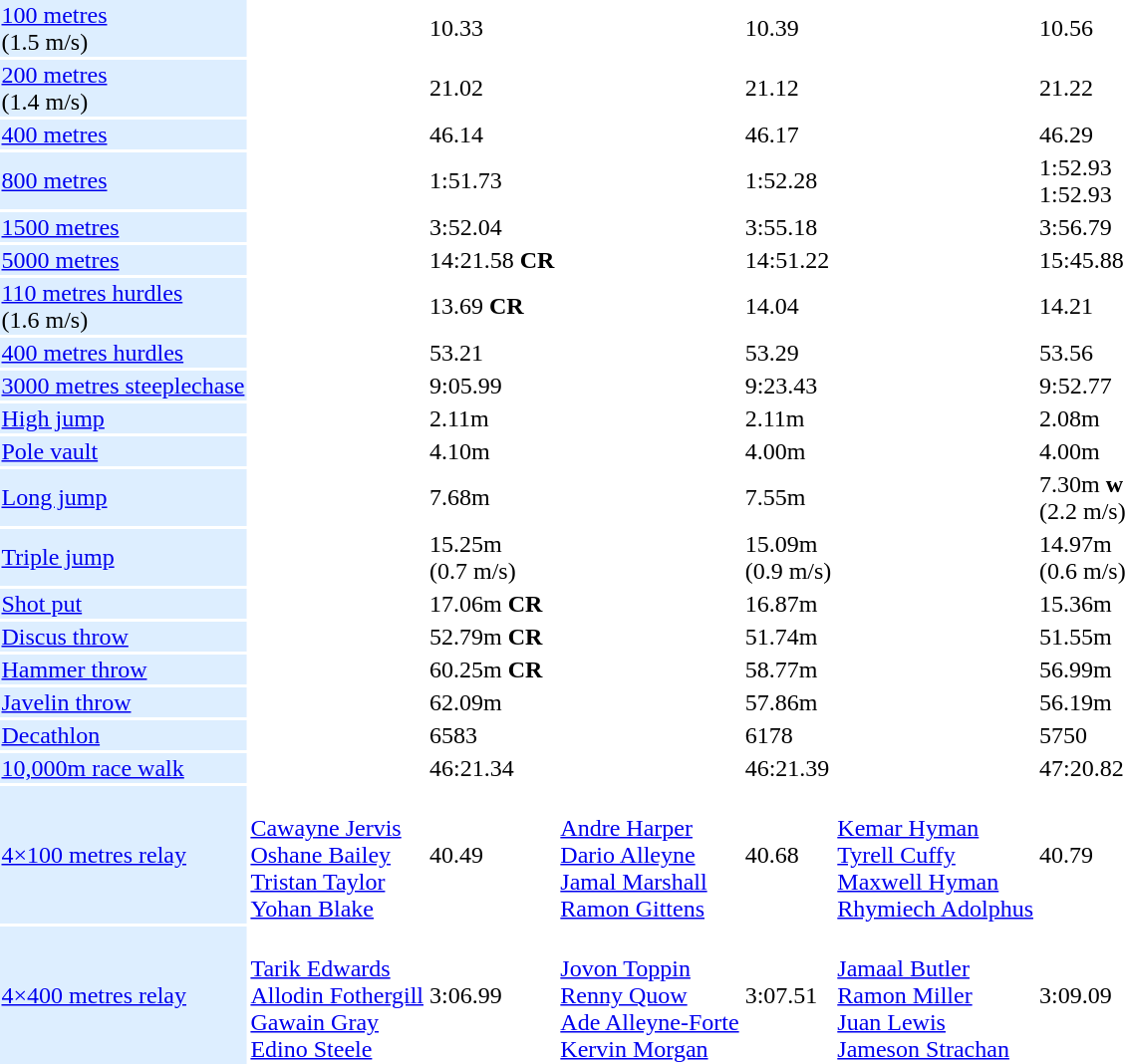<table>
<tr>
<td bgcolor = DDEEFF><a href='#'>100 metres</a> <br> (1.5 m/s)</td>
<td></td>
<td>10.33</td>
<td></td>
<td>10.39</td>
<td></td>
<td>10.56</td>
</tr>
<tr>
<td bgcolor = DDEEFF><a href='#'>200 metres</a> <br> (1.4 m/s)</td>
<td></td>
<td>21.02</td>
<td></td>
<td>21.12</td>
<td></td>
<td>21.22</td>
</tr>
<tr>
<td bgcolor = DDEEFF><a href='#'>400 metres</a></td>
<td></td>
<td>46.14</td>
<td></td>
<td>46.17</td>
<td></td>
<td>46.29</td>
</tr>
<tr>
<td bgcolor = DDEEFF><a href='#'>800 metres</a></td>
<td></td>
<td>1:51.73</td>
<td></td>
<td>1:52.28</td>
<td> <br> </td>
<td>1:52.93 <br> 1:52.93</td>
</tr>
<tr>
<td bgcolor = DDEEFF><a href='#'>1500 metres</a></td>
<td></td>
<td>3:52.04</td>
<td></td>
<td>3:55.18</td>
<td></td>
<td>3:56.79</td>
</tr>
<tr>
<td bgcolor = DDEEFF><a href='#'>5000 metres</a></td>
<td></td>
<td>14:21.58 <strong>CR</strong></td>
<td></td>
<td>14:51.22</td>
<td></td>
<td>15:45.88</td>
</tr>
<tr>
<td bgcolor = DDEEFF><a href='#'>110 metres hurdles</a> <br> (1.6 m/s)</td>
<td></td>
<td>13.69 <strong>CR</strong></td>
<td></td>
<td>14.04</td>
<td></td>
<td>14.21</td>
</tr>
<tr>
<td bgcolor = DDEEFF><a href='#'>400 metres hurdles</a></td>
<td></td>
<td>53.21</td>
<td></td>
<td>53.29</td>
<td></td>
<td>53.56</td>
</tr>
<tr>
<td bgcolor = DDEEFF><a href='#'>3000 metres steeplechase</a></td>
<td></td>
<td>9:05.99</td>
<td></td>
<td>9:23.43</td>
<td></td>
<td>9:52.77</td>
</tr>
<tr>
<td bgcolor = DDEEFF><a href='#'>High jump</a></td>
<td></td>
<td>2.11m</td>
<td></td>
<td>2.11m</td>
<td></td>
<td>2.08m</td>
</tr>
<tr>
<td bgcolor = DDEEFF><a href='#'>Pole vault</a></td>
<td></td>
<td>4.10m</td>
<td></td>
<td>4.00m</td>
<td></td>
<td>4.00m</td>
</tr>
<tr>
<td bgcolor = DDEEFF><a href='#'>Long jump</a></td>
<td></td>
<td>7.68m</td>
<td></td>
<td>7.55m</td>
<td></td>
<td>7.30m <strong>w</strong> <br> (2.2 m/s)</td>
</tr>
<tr>
<td bgcolor = DDEEFF><a href='#'>Triple jump</a></td>
<td></td>
<td>15.25m <br> (0.7 m/s)</td>
<td></td>
<td>15.09m <br> (0.9 m/s)</td>
<td></td>
<td>14.97m <br> (0.6 m/s)</td>
</tr>
<tr>
<td bgcolor = DDEEFF><a href='#'>Shot put</a></td>
<td></td>
<td>17.06m <strong>CR</strong></td>
<td></td>
<td>16.87m</td>
<td></td>
<td>15.36m</td>
</tr>
<tr>
<td bgcolor = DDEEFF><a href='#'>Discus throw</a></td>
<td></td>
<td>52.79m <strong>CR</strong></td>
<td></td>
<td>51.74m</td>
<td></td>
<td>51.55m</td>
</tr>
<tr>
<td bgcolor = DDEEFF><a href='#'>Hammer throw</a></td>
<td></td>
<td>60.25m <strong>CR</strong></td>
<td></td>
<td>58.77m</td>
<td></td>
<td>56.99m</td>
</tr>
<tr>
<td bgcolor = DDEEFF><a href='#'>Javelin throw</a></td>
<td></td>
<td>62.09m</td>
<td></td>
<td>57.86m</td>
<td></td>
<td>56.19m</td>
</tr>
<tr>
<td bgcolor = DDEEFF><a href='#'>Decathlon</a></td>
<td></td>
<td>6583</td>
<td></td>
<td>6178</td>
<td></td>
<td>5750</td>
</tr>
<tr>
<td bgcolor = DDEEFF><a href='#'>10,000m race walk</a></td>
<td></td>
<td>46:21.34</td>
<td></td>
<td>46:21.39</td>
<td></td>
<td>47:20.82</td>
</tr>
<tr>
<td bgcolor = DDEEFF><a href='#'>4×100 metres relay</a></td>
<td> <br><a href='#'>Cawayne Jervis</a>  <br><a href='#'>Oshane Bailey</a> <br><a href='#'>Tristan Taylor</a> <br><a href='#'>Yohan Blake</a></td>
<td>40.49</td>
<td> <br><a href='#'>Andre Harper</a>  <br><a href='#'>Dario Alleyne</a> <br><a href='#'>Jamal Marshall</a> <br><a href='#'>Ramon Gittens</a></td>
<td>40.68</td>
<td> <br><a href='#'>Kemar Hyman</a>  <br><a href='#'>Tyrell Cuffy</a> <br><a href='#'>Maxwell Hyman</a> <br><a href='#'>Rhymiech Adolphus</a></td>
<td>40.79</td>
</tr>
<tr>
<td bgcolor = DDEEFF><a href='#'>4×400 metres relay</a></td>
<td> <br><a href='#'>Tarik Edwards</a>  <br><a href='#'>Allodin Fothergill</a> <br><a href='#'>Gawain Gray</a> <br><a href='#'>Edino Steele</a></td>
<td>3:06.99</td>
<td> <br><a href='#'>Jovon Toppin</a>  <br><a href='#'>Renny Quow</a> <br><a href='#'>Ade Alleyne-Forte</a> <br><a href='#'>Kervin Morgan</a></td>
<td>3:07.51</td>
<td> <br><a href='#'>Jamaal Butler</a>  <br><a href='#'>Ramon Miller</a> <br><a href='#'>Juan Lewis</a> <br><a href='#'>Jameson Strachan</a></td>
<td>3:09.09</td>
</tr>
</table>
